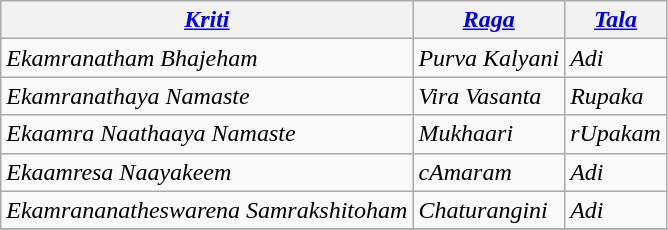<table class="wikitable">
<tr>
<th><em><a href='#'>Kriti</a></em></th>
<th><em><a href='#'>Raga</a></em></th>
<th><em><a href='#'>Tala</a></em></th>
</tr>
<tr>
<td><em>Ekamranatham Bhajeham</em></td>
<td><em>Purva Kalyani</em></td>
<td><em>Adi</em></td>
</tr>
<tr>
<td><em>Ekamranathaya Namaste</em></td>
<td><em>Vira Vasanta</em></td>
<td><em>Rupaka</em></td>
</tr>
<tr>
<td><em>Ekaamra Naathaaya Namaste</em></td>
<td><em>Mukhaari</em></td>
<td><em>rUpakam</em></td>
</tr>
<tr>
<td><em>Ekaamresa Naayakeem</em></td>
<td><em>cAmaram</em></td>
<td><em>Adi</em></td>
</tr>
<tr>
<td><em>Ekamrananatheswarena Samrakshitoham</em></td>
<td><em>Chaturangini</em></td>
<td><em>Adi</em></td>
</tr>
<tr>
</tr>
</table>
